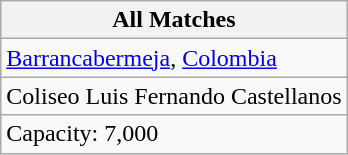<table class="wikitable">
<tr>
<th>All Matches</th>
</tr>
<tr>
<td> <a href='#'>Barrancabermeja</a>, <a href='#'>Colombia</a></td>
</tr>
<tr>
<td>Coliseo Luis Fernando Castellanos</td>
</tr>
<tr>
<td>Capacity: 7,000</td>
</tr>
</table>
